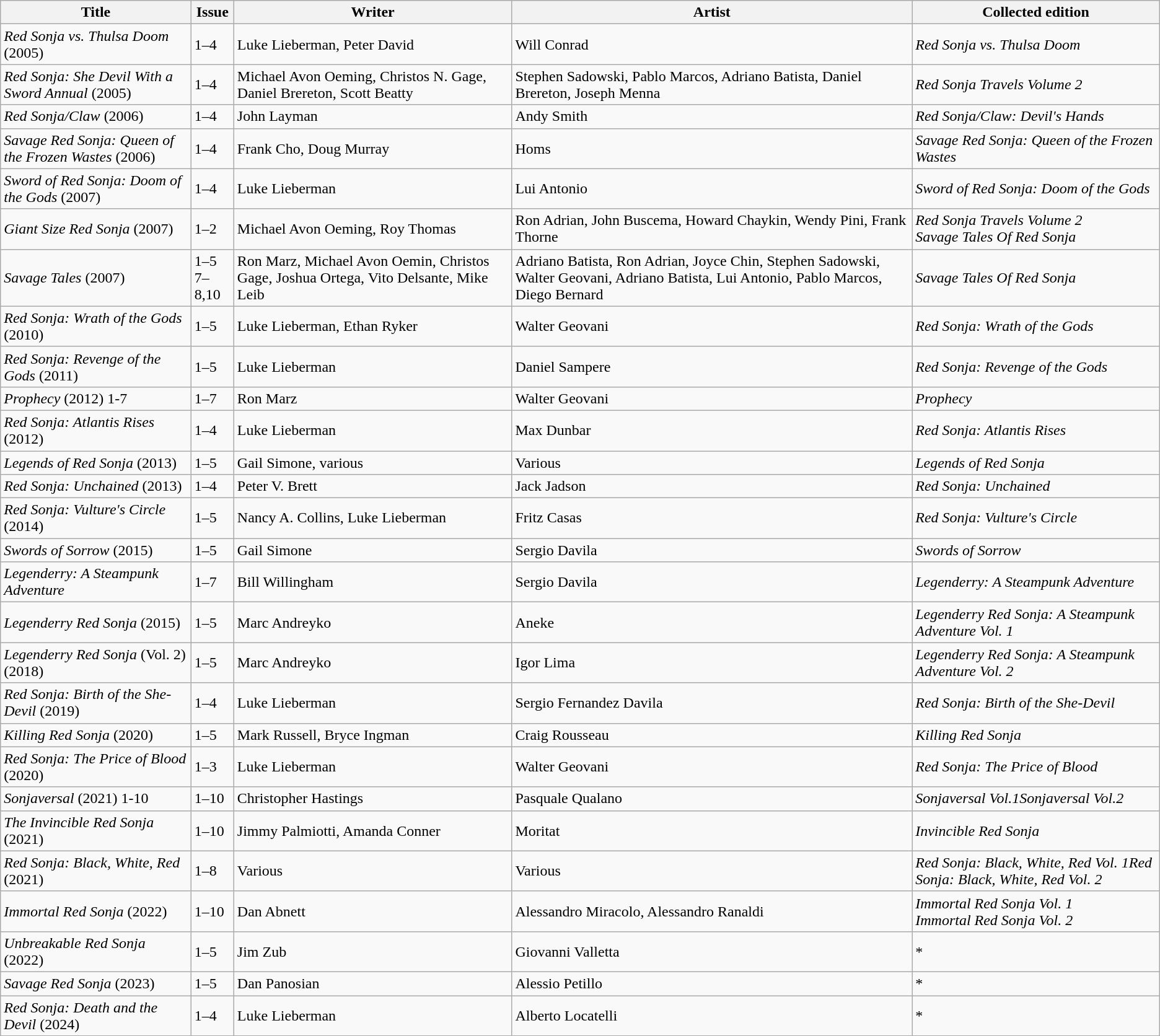<table class="wikitable">
<tr>
<th>Title</th>
<th>Issue</th>
<th>Writer</th>
<th>Artist</th>
<th>Collected edition</th>
</tr>
<tr>
<td><em>Red Sonja vs. Thulsa Doom</em> (2005)</td>
<td>1–4</td>
<td>Luke Lieberman, Peter David</td>
<td>Will Conrad</td>
<td><em>Red Sonja vs. Thulsa Doom</em></td>
</tr>
<tr>
<td><em>Red Sonja: She Devil With a Sword Annual</em> (2005)</td>
<td>1–4</td>
<td>Michael Avon Oeming, Christos N. Gage, Daniel Brereton, Scott Beatty</td>
<td>Stephen Sadowski, Pablo Marcos, Adriano Batista, Daniel Brereton, Joseph Menna</td>
<td><em>Red Sonja Travels Volume 2</em></td>
</tr>
<tr>
<td><em>Red Sonja/Claw</em> (2006)</td>
<td>1–4</td>
<td>John Layman</td>
<td>Andy Smith</td>
<td><em>Red Sonja/Claw: Devil's Hands</em></td>
</tr>
<tr>
<td><em>Savage Red Sonja: Queen of the Frozen Wastes</em> (2006)</td>
<td>1–4</td>
<td>Frank Cho, Doug Murray</td>
<td>Homs</td>
<td><em>Savage Red Sonja: Queen of the Frozen Wastes</em></td>
</tr>
<tr>
<td><em>Sword of Red Sonja: Doom of the Gods</em> (2007)</td>
<td>1–4</td>
<td>Luke Lieberman</td>
<td>Lui Antonio</td>
<td><em>Sword of Red Sonja: Doom of the Gods</em></td>
</tr>
<tr>
<td><em>Giant Size Red Sonja</em> (2007)</td>
<td>1–2</td>
<td>Michael Avon Oeming, Roy Thomas</td>
<td>Ron Adrian, John Buscema, Howard Chaykin, Wendy Pini, Frank Thorne</td>
<td><em>Red Sonja Travels Volume 2</em><br><em>Savage Tales Of Red Sonja</em></td>
</tr>
<tr>
<td><em>Savage Tales</em> (2007)</td>
<td>1–5<br>7–8,10</td>
<td>Ron Marz, Michael Avon Oemin, Christos Gage, Joshua Ortega, Vito Delsante, Mike Leib</td>
<td>Adriano Batista, Ron Adrian, Joyce Chin, Stephen Sadowski, Walter Geovani, Adriano Batista, Lui Antonio, Pablo Marcos, Diego Bernard</td>
<td><em>Savage Tales Of Red Sonja</em></td>
</tr>
<tr>
<td><em>Red Sonja: Wrath of the Gods</em> (2010)</td>
<td>1–5</td>
<td>Luke Lieberman, Ethan Ryker</td>
<td>Walter Geovani</td>
<td><em>Red Sonja: Wrath of the Gods</em></td>
</tr>
<tr>
<td><em>Red Sonja: Revenge of the Gods</em> (2011)</td>
<td>1–5</td>
<td>Luke Lieberman</td>
<td>Daniel Sampere</td>
<td><em>Red Sonja: Revenge of the Gods</em></td>
</tr>
<tr>
<td><em>Prophecy</em> (2012) 1-7</td>
<td>1–7</td>
<td>Ron Marz</td>
<td>Walter Geovani</td>
<td><em>Prophecy</em></td>
</tr>
<tr>
<td><em>Red Sonja: Atlantis Rises</em> (2012)</td>
<td>1–4</td>
<td>Luke Lieberman</td>
<td>Max Dunbar</td>
<td><em>Red Sonja: Atlantis Rises</em></td>
</tr>
<tr>
<td><em>Legends of Red Sonja</em> (2013)</td>
<td>1–5</td>
<td>Gail Simone, various</td>
<td>Various</td>
<td><em>Legends of Red Sonja</em></td>
</tr>
<tr>
<td><em>Red Sonja: Unchained</em> (2013)</td>
<td>1–4</td>
<td>Peter V. Brett</td>
<td>Jack Jadson</td>
<td><em>Red Sonja: Unchained</em></td>
</tr>
<tr>
<td><em>Red Sonja: Vulture's Circle</em> (2014)</td>
<td>1–5</td>
<td>Nancy A. Collins, Luke Lieberman</td>
<td>Fritz Casas</td>
<td><em>Red Sonja: Vulture's Circle</em></td>
</tr>
<tr>
<td><em>Swords of Sorrow</em> (2015)</td>
<td>1–5</td>
<td>Gail Simone</td>
<td>Sergio Davila</td>
<td><em>Swords of Sorrow</em></td>
</tr>
<tr>
<td><em>Legenderry: A Steampunk Adventure</em></td>
<td>1–7</td>
<td>Bill Willingham</td>
<td>Sergio Davila</td>
<td><em>Legenderry: A Steampunk Adventure</em></td>
</tr>
<tr>
<td><em>Legenderry Red Sonja</em> (2015)</td>
<td>1–5</td>
<td>Marc Andreyko</td>
<td>Aneke</td>
<td><em>Legenderry Red Sonja: A Steampunk Adventure Vol. 1</em></td>
</tr>
<tr>
<td><em>Legenderry Red Sonja</em> (Vol. 2) (2018)</td>
<td>1–5</td>
<td>Marc Andreyko</td>
<td>Igor Lima</td>
<td><em>Legenderry Red Sonja: A Steampunk Adventure Vol. 2</em></td>
</tr>
<tr>
<td><em>Red Sonja: Birth of the She-Devil</em> (2019)</td>
<td>1–4</td>
<td>Luke Lieberman</td>
<td>Sergio Fernandez Davila</td>
<td><em>Red Sonja: Birth of the She-Devil</em></td>
</tr>
<tr>
<td><em>Killing Red Sonja</em> (2020)</td>
<td>1–5</td>
<td>Mark Russell, Bryce Ingman</td>
<td>Craig Rousseau</td>
<td><em>Killing Red Sonja</em></td>
</tr>
<tr>
<td><em>Red Sonja: The Price of Blood</em> (2020)</td>
<td>1–3</td>
<td>Luke Lieberman</td>
<td>Walter Geovani</td>
<td><em>Red Sonja: The Price of Blood</em></td>
</tr>
<tr>
<td><em>Sonjaversal</em> (2021) 1-10</td>
<td>1–10</td>
<td>Christopher Hastings</td>
<td>Pasquale Qualano</td>
<td><em>Sonjaversal Vol.1</em><em>Sonjaversal Vol.2</em></td>
</tr>
<tr>
<td><em>The Invincible Red Sonja</em> (2021)</td>
<td>1–10</td>
<td>Jimmy Palmiotti, Amanda Conner</td>
<td>Moritat</td>
<td><em>Invincible Red Sonja</em></td>
</tr>
<tr>
<td><em>Red Sonja: Black, White, Red</em> (2021)</td>
<td>1–8</td>
<td>Various</td>
<td>Various</td>
<td><em>Red Sonja: Black, White, Red Vol. 1</em><em>Red Sonja: Black, White, Red Vol. 2</em></td>
</tr>
<tr>
<td><em>Immortal Red Sonja</em> (2022)</td>
<td>1–10</td>
<td>Dan Abnett</td>
<td>Alessandro Miracolo, Alessandro Ranaldi</td>
<td><em>Immortal Red Sonja Vol. 1</em><br><em>Immortal Red Sonja Vol. 2</em></td>
</tr>
<tr>
<td><em>Unbreakable Red Sonja</em> (2022)</td>
<td>1–5</td>
<td>Jim Zub</td>
<td>Giovanni Valletta</td>
<td>*</td>
</tr>
<tr>
<td><em>Savage Red Sonja</em> (2023)</td>
<td>1–5</td>
<td>Dan Panosian</td>
<td>Alessio Petillo</td>
<td>*</td>
</tr>
<tr>
<td><em>Red Sonja: Death and the Devil</em> (2024)</td>
<td>1–4</td>
<td>Luke Lieberman</td>
<td>Alberto Locatelli</td>
<td>*</td>
</tr>
</table>
